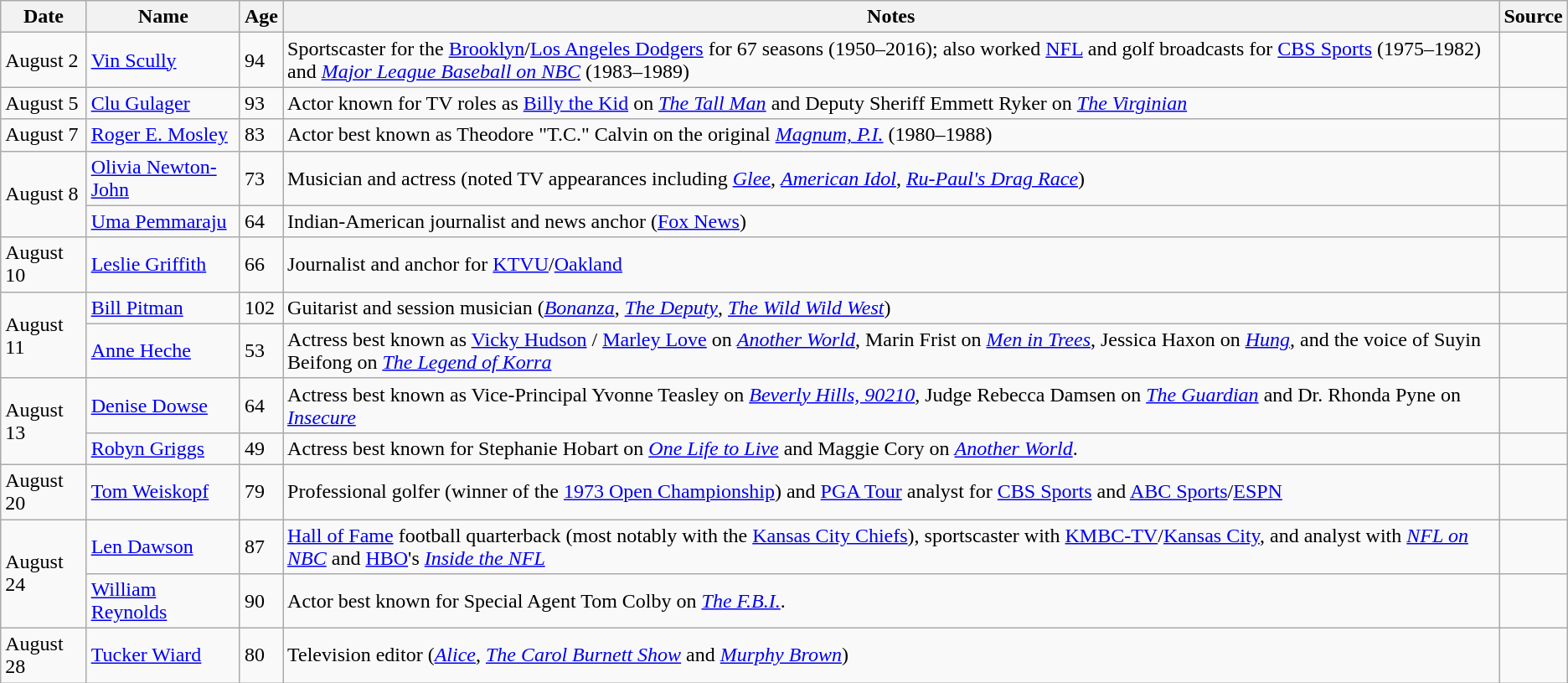<table class="wikitable sortable">
<tr>
<th>Date</th>
<th>Name</th>
<th>Age</th>
<th>Notes</th>
<th>Source</th>
</tr>
<tr>
<td>August 2</td>
<td><a href='#'>Vin Scully</a></td>
<td>94</td>
<td>Sportscaster for the <a href='#'>Brooklyn</a>/<a href='#'>Los Angeles Dodgers</a> for 67 seasons (1950–2016); also worked <a href='#'>NFL</a> and golf broadcasts for <a href='#'>CBS Sports</a> (1975–1982) and <em><a href='#'>Major League Baseball on NBC</a></em> (1983–1989)</td>
<td></td>
</tr>
<tr>
<td>August 5</td>
<td><a href='#'>Clu Gulager</a></td>
<td>93</td>
<td>Actor known for TV roles as <a href='#'>Billy the Kid</a> on <em><a href='#'>The Tall Man</a></em> and Deputy Sheriff Emmett Ryker on <em><a href='#'>The Virginian</a></em></td>
<td></td>
</tr>
<tr>
<td>August 7</td>
<td><a href='#'>Roger E. Mosley</a></td>
<td>83</td>
<td>Actor best known as Theodore "T.C." Calvin on the original <em><a href='#'>Magnum, P.I.</a></em> (1980–1988)</td>
<td></td>
</tr>
<tr>
<td rowspan=2>August 8</td>
<td><a href='#'>Olivia Newton-John</a></td>
<td>73</td>
<td>Musician and actress (noted TV appearances including <em><a href='#'>Glee</a></em>, <em><a href='#'>American Idol</a></em>, <em><a href='#'>Ru-Paul's Drag Race</a></em>)</td>
<td></td>
</tr>
<tr>
<td><a href='#'>Uma Pemmaraju</a></td>
<td>64</td>
<td>Indian-American journalist and news anchor (<a href='#'>Fox News</a>)</td>
<td></td>
</tr>
<tr>
<td>August 10</td>
<td><a href='#'>Leslie Griffith</a></td>
<td>66</td>
<td>Journalist and anchor for <a href='#'>KTVU</a>/<a href='#'>Oakland</a></td>
<td></td>
</tr>
<tr>
<td rowspan=2>August 11</td>
<td><a href='#'>Bill Pitman</a></td>
<td>102</td>
<td>Guitarist and session musician (<em><a href='#'>Bonanza</a></em>, <em><a href='#'>The Deputy</a></em>, <em><a href='#'>The Wild Wild West</a></em>)</td>
<td></td>
</tr>
<tr>
<td><a href='#'>Anne Heche</a></td>
<td>53</td>
<td>Actress best known as <a href='#'>Vicky Hudson</a> / <a href='#'>Marley Love</a> on <em><a href='#'>Another World</a></em>, Marin Frist on <em><a href='#'>Men in Trees</a></em>, Jessica Haxon on <em><a href='#'>Hung</a></em>, and the voice of Suyin Beifong on <em><a href='#'>The Legend of Korra</a></em></td>
<td></td>
</tr>
<tr>
<td rowspan=2>August 13</td>
<td><a href='#'>Denise Dowse</a></td>
<td>64</td>
<td>Actress best known as Vice-Principal Yvonne Teasley on <em><a href='#'>Beverly Hills, 90210</a></em>, Judge Rebecca Damsen on <em><a href='#'>The Guardian</a></em> and Dr. Rhonda Pyne on <em><a href='#'>Insecure</a></em></td>
<td></td>
</tr>
<tr>
<td><a href='#'>Robyn Griggs</a></td>
<td>49</td>
<td>Actress best known for Stephanie Hobart on <em><a href='#'>One Life to Live</a></em> and Maggie Cory on <em><a href='#'>Another World</a></em>.</td>
<td></td>
</tr>
<tr>
<td>August 20</td>
<td><a href='#'>Tom Weiskopf</a></td>
<td>79</td>
<td>Professional golfer (winner of the <a href='#'>1973 Open Championship</a>) and <a href='#'>PGA Tour</a> analyst for <a href='#'>CBS Sports</a> and <a href='#'>ABC Sports</a>/<a href='#'>ESPN</a></td>
<td></td>
</tr>
<tr>
<td rowspan=2>August 24</td>
<td><a href='#'>Len Dawson</a></td>
<td>87</td>
<td><a href='#'>Hall of Fame</a> football quarterback (most notably with the <a href='#'>Kansas City Chiefs</a>), sportscaster with <a href='#'>KMBC-TV</a>/<a href='#'>Kansas City</a>, and analyst with <em><a href='#'>NFL on NBC</a></em> and <a href='#'>HBO</a>'s <em><a href='#'>Inside the NFL</a></em></td>
<td></td>
</tr>
<tr>
<td><a href='#'>William Reynolds</a></td>
<td>90</td>
<td>Actor best known for Special Agent Tom Colby on <em><a href='#'>The F.B.I.</a></em>.</td>
<td></td>
</tr>
<tr>
<td>August 28</td>
<td><a href='#'>Tucker Wiard</a></td>
<td>80</td>
<td>Television editor (<em><a href='#'>Alice</a></em>, <em><a href='#'>The Carol Burnett Show</a></em> and <em><a href='#'>Murphy Brown</a></em>)</td>
<td></td>
</tr>
</table>
